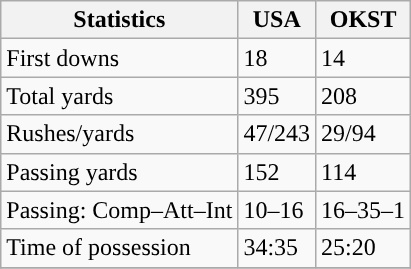<table class="wikitable" style="float: left;">
<tr>
<th>Statistics</th>
<th>USA</th>
<th>OKST</th>
</tr>
<tr>
<td>First downs</td>
<td>18</td>
<td>14</td>
</tr>
<tr>
<td>Total yards</td>
<td>395</td>
<td>208</td>
</tr>
<tr>
<td>Rushes/yards</td>
<td>47/243</td>
<td>29/94</td>
</tr>
<tr>
<td>Passing yards</td>
<td>152</td>
<td>114</td>
</tr>
<tr>
<td>Passing: Comp–Att–Int</td>
<td>10–16</td>
<td>16–35–1</td>
</tr>
<tr>
<td>Time of possession</td>
<td>34:35</td>
<td>25:20</td>
</tr>
<tr>
</tr>
</table>
